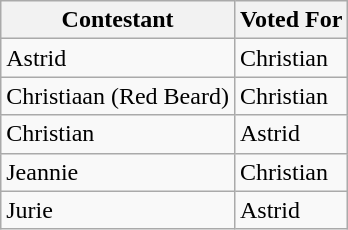<table class="wikitable">
<tr>
<th>Contestant</th>
<th>Voted For</th>
</tr>
<tr>
<td>Astrid</td>
<td>Christian</td>
</tr>
<tr>
<td>Christiaan (Red Beard)</td>
<td>Christian</td>
</tr>
<tr>
<td>Christian</td>
<td>Astrid</td>
</tr>
<tr>
<td>Jeannie</td>
<td>Christian</td>
</tr>
<tr>
<td>Jurie</td>
<td>Astrid</td>
</tr>
</table>
